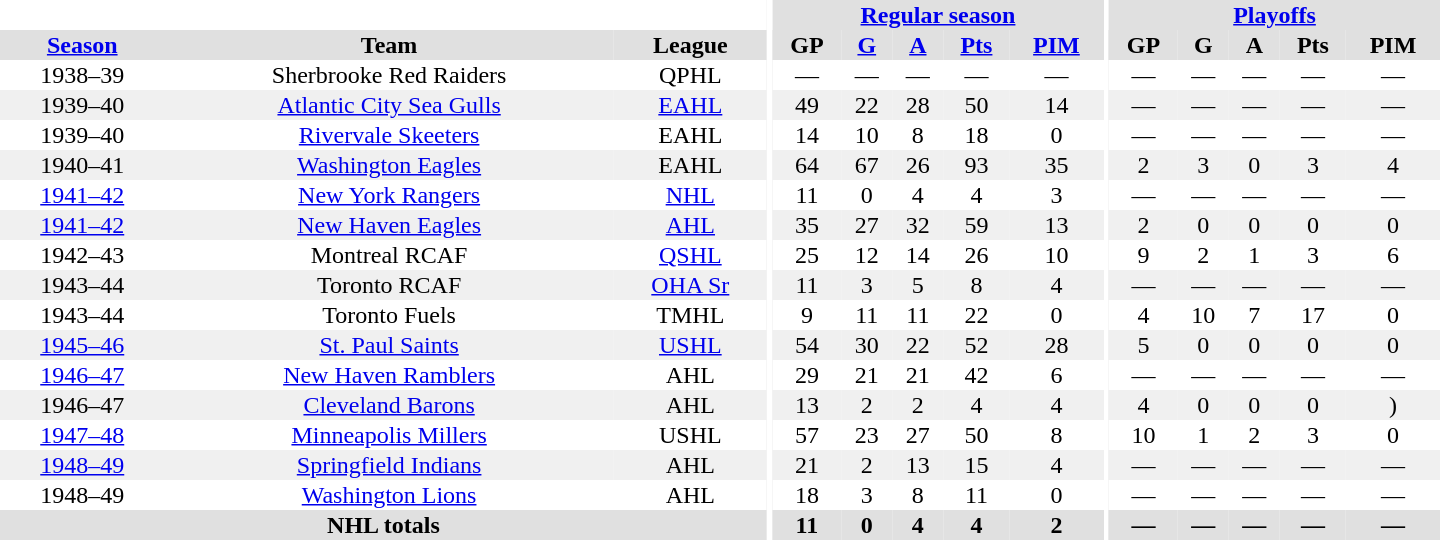<table border="0" cellpadding="1" cellspacing="0" style="text-align:center; width:60em">
<tr bgcolor="#e0e0e0">
<th colspan="3" bgcolor="#ffffff"></th>
<th rowspan="100" bgcolor="#ffffff"></th>
<th colspan="5"><a href='#'>Regular season</a></th>
<th rowspan="100" bgcolor="#ffffff"></th>
<th colspan="5"><a href='#'>Playoffs</a></th>
</tr>
<tr bgcolor="#e0e0e0">
<th><a href='#'>Season</a></th>
<th>Team</th>
<th>League</th>
<th>GP</th>
<th><a href='#'>G</a></th>
<th><a href='#'>A</a></th>
<th><a href='#'>Pts</a></th>
<th><a href='#'>PIM</a></th>
<th>GP</th>
<th>G</th>
<th>A</th>
<th>Pts</th>
<th>PIM</th>
</tr>
<tr>
<td>1938–39</td>
<td>Sherbrooke Red Raiders</td>
<td>QPHL</td>
<td>—</td>
<td>—</td>
<td>—</td>
<td>—</td>
<td>—</td>
<td>—</td>
<td>—</td>
<td>—</td>
<td>—</td>
<td>—</td>
</tr>
<tr bgcolor="#f0f0f0">
<td>1939–40</td>
<td><a href='#'>Atlantic City Sea Gulls</a></td>
<td><a href='#'>EAHL</a></td>
<td>49</td>
<td>22</td>
<td>28</td>
<td>50</td>
<td>14</td>
<td>—</td>
<td>—</td>
<td>—</td>
<td>—</td>
<td>—</td>
</tr>
<tr>
<td>1939–40</td>
<td><a href='#'>Rivervale Skeeters</a></td>
<td>EAHL</td>
<td>14</td>
<td>10</td>
<td>8</td>
<td>18</td>
<td>0</td>
<td>—</td>
<td>—</td>
<td>—</td>
<td>—</td>
<td>—</td>
</tr>
<tr bgcolor="#f0f0f0">
<td>1940–41</td>
<td><a href='#'>Washington Eagles</a></td>
<td>EAHL</td>
<td>64</td>
<td>67</td>
<td>26</td>
<td>93</td>
<td>35</td>
<td>2</td>
<td>3</td>
<td>0</td>
<td>3</td>
<td>4</td>
</tr>
<tr>
<td><a href='#'>1941–42</a></td>
<td><a href='#'>New York Rangers</a></td>
<td><a href='#'>NHL</a></td>
<td>11</td>
<td>0</td>
<td>4</td>
<td>4</td>
<td>3</td>
<td>—</td>
<td>—</td>
<td>—</td>
<td>—</td>
<td>—</td>
</tr>
<tr bgcolor="#f0f0f0">
<td><a href='#'>1941–42</a></td>
<td><a href='#'>New Haven Eagles</a></td>
<td><a href='#'>AHL</a></td>
<td>35</td>
<td>27</td>
<td>32</td>
<td>59</td>
<td>13</td>
<td>2</td>
<td>0</td>
<td>0</td>
<td>0</td>
<td>0</td>
</tr>
<tr>
<td>1942–43</td>
<td>Montreal RCAF</td>
<td><a href='#'>QSHL</a></td>
<td>25</td>
<td>12</td>
<td>14</td>
<td>26</td>
<td>10</td>
<td>9</td>
<td>2</td>
<td>1</td>
<td>3</td>
<td>6</td>
</tr>
<tr bgcolor="#f0f0f0">
<td>1943–44</td>
<td>Toronto RCAF</td>
<td><a href='#'>OHA Sr</a></td>
<td>11</td>
<td>3</td>
<td>5</td>
<td>8</td>
<td>4</td>
<td>—</td>
<td>—</td>
<td>—</td>
<td>—</td>
<td>—</td>
</tr>
<tr>
<td>1943–44</td>
<td>Toronto Fuels</td>
<td>TMHL</td>
<td>9</td>
<td>11</td>
<td>11</td>
<td>22</td>
<td>0</td>
<td>4</td>
<td>10</td>
<td>7</td>
<td>17</td>
<td>0</td>
</tr>
<tr bgcolor="#f0f0f0">
<td><a href='#'>1945–46</a></td>
<td><a href='#'>St. Paul Saints</a></td>
<td><a href='#'>USHL</a></td>
<td>54</td>
<td>30</td>
<td>22</td>
<td>52</td>
<td>28</td>
<td>5</td>
<td>0</td>
<td>0</td>
<td>0</td>
<td>0</td>
</tr>
<tr>
<td><a href='#'>1946–47</a></td>
<td><a href='#'>New Haven Ramblers</a></td>
<td>AHL</td>
<td>29</td>
<td>21</td>
<td>21</td>
<td>42</td>
<td>6</td>
<td>—</td>
<td>—</td>
<td>—</td>
<td>—</td>
<td>—</td>
</tr>
<tr bgcolor="#f0f0f0">
<td>1946–47</td>
<td><a href='#'>Cleveland Barons</a></td>
<td>AHL</td>
<td>13</td>
<td>2</td>
<td>2</td>
<td>4</td>
<td>4</td>
<td>4</td>
<td>0</td>
<td>0</td>
<td>0</td>
<td>)</td>
</tr>
<tr>
<td><a href='#'>1947–48</a></td>
<td><a href='#'>Minneapolis Millers</a></td>
<td>USHL</td>
<td>57</td>
<td>23</td>
<td>27</td>
<td>50</td>
<td>8</td>
<td>10</td>
<td>1</td>
<td>2</td>
<td>3</td>
<td>0</td>
</tr>
<tr bgcolor="#f0f0f0">
<td><a href='#'>1948–49</a></td>
<td><a href='#'>Springfield Indians</a></td>
<td>AHL</td>
<td>21</td>
<td>2</td>
<td>13</td>
<td>15</td>
<td>4</td>
<td>—</td>
<td>—</td>
<td>—</td>
<td>—</td>
<td>—</td>
</tr>
<tr>
<td>1948–49</td>
<td><a href='#'>Washington Lions</a></td>
<td>AHL</td>
<td>18</td>
<td>3</td>
<td>8</td>
<td>11</td>
<td>0</td>
<td>—</td>
<td>—</td>
<td>—</td>
<td>—</td>
<td>—</td>
</tr>
<tr bgcolor="#e0e0e0">
<th colspan="3">NHL totals</th>
<th>11</th>
<th>0</th>
<th>4</th>
<th>4</th>
<th>2</th>
<th>—</th>
<th>—</th>
<th>—</th>
<th>—</th>
<th>—</th>
</tr>
</table>
